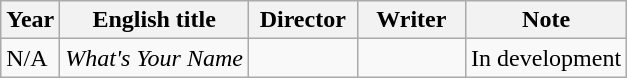<table class="wikitable">
<tr>
<th>Year</th>
<th>English title</th>
<th width=65>Director</th>
<th width=65>Writer</th>
<th>Note</th>
</tr>
<tr>
<td>N/A</td>
<td><em>What's Your Name</em></td>
<td></td>
<td></td>
<td>In development</td>
</tr>
</table>
